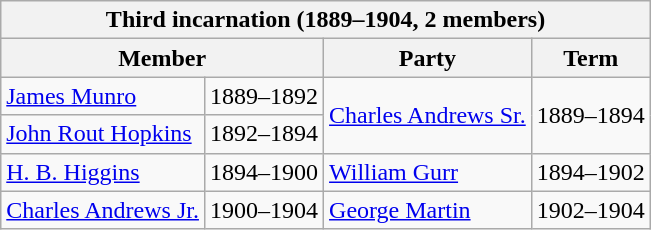<table class="wikitable">
<tr>
<th colspan="4">Third incarnation (1889–1904, 2 members)</th>
</tr>
<tr>
<th colspan="2">Member</th>
<th>Party</th>
<th>Term</th>
</tr>
<tr>
<td><a href='#'>James Munro</a></td>
<td>1889–1892</td>
<td rowspan=2><a href='#'>Charles Andrews Sr.</a></td>
<td rowspan=2>1889–1894</td>
</tr>
<tr>
<td><a href='#'>John Rout Hopkins</a></td>
<td>1892–1894</td>
</tr>
<tr>
<td><a href='#'>H. B. Higgins</a></td>
<td>1894–1900</td>
<td><a href='#'>William Gurr</a></td>
<td>1894–1902</td>
</tr>
<tr>
<td><a href='#'>Charles Andrews Jr.</a></td>
<td>1900–1904</td>
<td><a href='#'>George Martin</a></td>
<td>1902–1904</td>
</tr>
</table>
